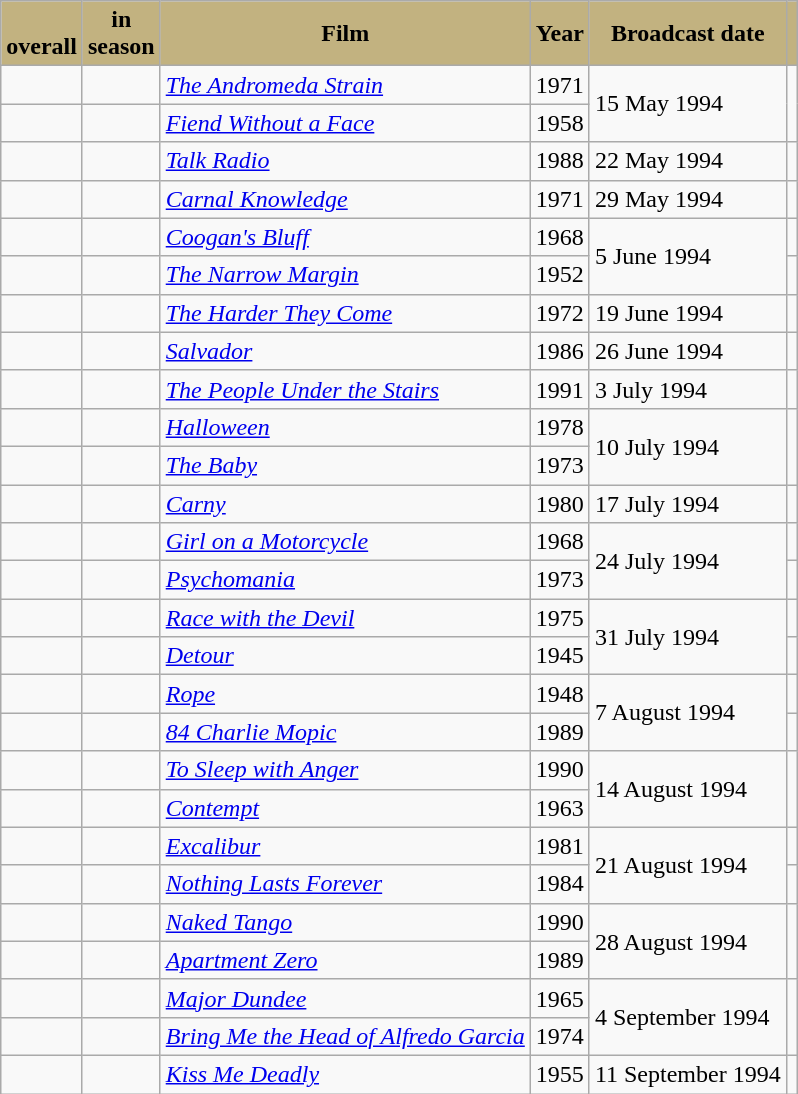<table class="wikitable">
<tr>
<th style="background-color: #C2B280; color:black"><br>overall</th>
<th style="background-color: #C2B280; color:black"> in<br>season</th>
<th style="background-color: #C2B280; color:black">Film</th>
<th style="background-color: #C2B280; color:black">Year</th>
<th style="background-color: #C2B280; color:black">Broadcast date</th>
<th style="background-color: #C2B280; color:black"></th>
</tr>
<tr>
<td></td>
<td></td>
<td><em><a href='#'>The Andromeda Strain</a></em></td>
<td>1971</td>
<td rowspan="2">15 May 1994</td>
<td rowspan="2"></td>
</tr>
<tr>
<td></td>
<td></td>
<td><em><a href='#'>Fiend Without a Face</a></em></td>
<td>1958</td>
</tr>
<tr>
<td></td>
<td></td>
<td><em><a href='#'>Talk Radio</a></em></td>
<td>1988</td>
<td>22 May 1994</td>
<td></td>
</tr>
<tr>
<td></td>
<td></td>
<td><em><a href='#'>Carnal Knowledge</a></em></td>
<td>1971</td>
<td>29 May 1994</td>
<td></td>
</tr>
<tr>
<td></td>
<td></td>
<td><em><a href='#'>Coogan's Bluff</a></em></td>
<td>1968</td>
<td rowspan="2">5 June 1994</td>
<td></td>
</tr>
<tr>
<td></td>
<td></td>
<td><em><a href='#'>The Narrow Margin</a></em></td>
<td>1952</td>
<td></td>
</tr>
<tr>
<td></td>
<td></td>
<td><em><a href='#'>The Harder They Come</a></em></td>
<td>1972</td>
<td>19 June 1994</td>
<td></td>
</tr>
<tr>
<td></td>
<td></td>
<td><em><a href='#'>Salvador</a></em></td>
<td>1986</td>
<td>26 June 1994</td>
<td></td>
</tr>
<tr>
<td></td>
<td></td>
<td><em><a href='#'>The People Under the Stairs</a></em></td>
<td>1991</td>
<td>3 July 1994</td>
<td></td>
</tr>
<tr>
<td></td>
<td></td>
<td><em><a href='#'>Halloween</a></em></td>
<td>1978</td>
<td rowspan="2">10 July 1994</td>
<td rowspan="2"></td>
</tr>
<tr>
<td></td>
<td></td>
<td><em><a href='#'>The Baby</a></em></td>
<td>1973</td>
</tr>
<tr>
<td></td>
<td></td>
<td><em><a href='#'>Carny</a></em></td>
<td>1980</td>
<td>17 July 1994</td>
<td></td>
</tr>
<tr>
<td></td>
<td></td>
<td><em><a href='#'>Girl on a Motorcycle</a></em></td>
<td>1968</td>
<td rowspan="2">24 July 1994</td>
<td></td>
</tr>
<tr>
<td></td>
<td></td>
<td><em><a href='#'>Psychomania</a></em></td>
<td>1973</td>
<td></td>
</tr>
<tr>
<td></td>
<td></td>
<td><em><a href='#'>Race with the Devil</a></em></td>
<td>1975</td>
<td rowspan="2">31 July 1994</td>
<td></td>
</tr>
<tr>
<td></td>
<td></td>
<td><em><a href='#'>Detour</a></em></td>
<td>1945</td>
<td></td>
</tr>
<tr>
<td></td>
<td></td>
<td><em><a href='#'>Rope</a></em></td>
<td>1948</td>
<td rowspan="2">7 August 1994</td>
<td></td>
</tr>
<tr>
<td></td>
<td></td>
<td><em><a href='#'>84 Charlie Mopic</a></em></td>
<td>1989</td>
<td></td>
</tr>
<tr>
<td></td>
<td></td>
<td><em><a href='#'>To Sleep with Anger</a></em></td>
<td>1990</td>
<td rowspan="2">14 August 1994</td>
<td rowspan="2"></td>
</tr>
<tr>
<td></td>
<td></td>
<td><em><a href='#'>Contempt</a></em></td>
<td>1963</td>
</tr>
<tr>
<td></td>
<td></td>
<td><em><a href='#'>Excalibur</a></em></td>
<td>1981</td>
<td rowspan="2">21 August 1994</td>
<td></td>
</tr>
<tr>
<td></td>
<td></td>
<td><em><a href='#'>Nothing Lasts Forever</a></em></td>
<td>1984</td>
<td></td>
</tr>
<tr>
<td></td>
<td></td>
<td><em><a href='#'>Naked Tango</a></em></td>
<td>1990</td>
<td rowspan="2">28 August 1994</td>
<td rowspan="2"></td>
</tr>
<tr>
<td></td>
<td></td>
<td><em><a href='#'>Apartment Zero</a></em></td>
<td>1989</td>
</tr>
<tr>
<td></td>
<td></td>
<td><em><a href='#'>Major Dundee</a></em></td>
<td>1965</td>
<td rowspan="2">4 September 1994</td>
<td rowspan="2"></td>
</tr>
<tr>
<td></td>
<td></td>
<td><em><a href='#'>Bring Me the Head of Alfredo Garcia</a></em></td>
<td>1974</td>
</tr>
<tr>
<td></td>
<td></td>
<td><em><a href='#'>Kiss Me Deadly</a></em></td>
<td>1955</td>
<td>11 September 1994</td>
<td></td>
</tr>
</table>
